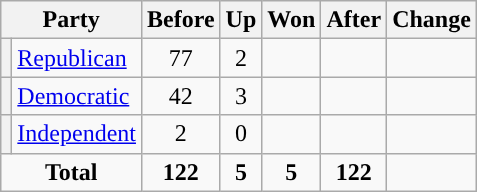<table class="wikitable" style="text-align:center;">
<tr>
<th colspan="2">Party</th>
<th>Before</th>
<th>Up</th>
<th>Won</th>
<th>After</th>
<th>Change</th>
</tr>
<tr>
<th style="background-color:"></th>
<td style="text-align:left;"><a href='#'>Republican</a></td>
<td>77</td>
<td>2</td>
<td></td>
<td></td>
<td></td>
</tr>
<tr>
<th style="background-color:"></th>
<td style="text-align:left;"><a href='#'>Democratic</a></td>
<td>42</td>
<td>3</td>
<td></td>
<td></td>
<td></td>
</tr>
<tr>
<th style="background-color:"></th>
<td style="text-align:left;"><a href='#'>Independent</a></td>
<td>2</td>
<td>0</td>
<td></td>
<td></td>
<td></td>
</tr>
<tr>
<td colspan="2"><strong>Total</strong></td>
<td><strong>122</strong></td>
<td><strong>5</strong></td>
<td><strong>5</strong></td>
<td><strong>122</strong></td>
<td></td>
</tr>
</table>
